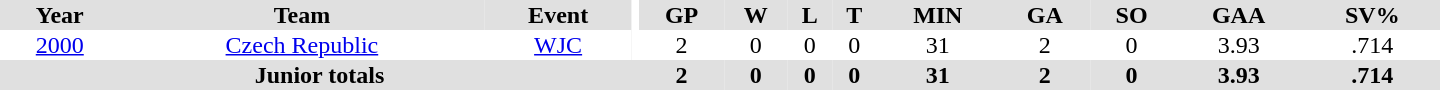<table border="0" cellpadding="1" cellspacing="0" ID="Table3" style="text-align:center; width:60em">
<tr ALIGN="center" bgcolor="#e0e0e0">
<th>Year</th>
<th>Team</th>
<th>Event</th>
<th rowspan="99" bgcolor="#ffffff"></th>
<th>GP</th>
<th>W</th>
<th>L</th>
<th>T</th>
<th>MIN</th>
<th>GA</th>
<th>SO</th>
<th>GAA</th>
<th>SV%</th>
</tr>
<tr>
<td><a href='#'>2000</a></td>
<td><a href='#'>Czech Republic</a></td>
<td><a href='#'>WJC</a></td>
<td>2</td>
<td>0</td>
<td>0</td>
<td>0</td>
<td>31</td>
<td>2</td>
<td>0</td>
<td>3.93</td>
<td>.714</td>
</tr>
<tr bgcolor="#e0e0e0">
<th colspan=4>Junior totals</th>
<th>2</th>
<th>0</th>
<th>0</th>
<th>0</th>
<th>31</th>
<th>2</th>
<th>0</th>
<th>3.93</th>
<th>.714</th>
</tr>
</table>
